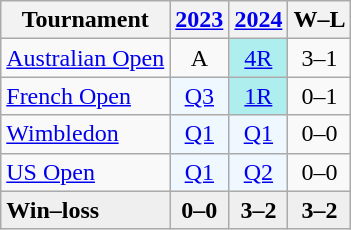<table class="wikitable" style=text-align:center>
<tr>
<th>Tournament</th>
<th><a href='#'>2023</a></th>
<th><a href='#'>2024</a></th>
<th>W–L</th>
</tr>
<tr>
<td align=left><a href='#'>Australian Open</a></td>
<td>A</td>
<td bgcolor=afeeee><a href='#'>4R</a></td>
<td>3–1</td>
</tr>
<tr>
<td align=left><a href='#'>French Open</a></td>
<td bgcolor=f0f8ff><a href='#'>Q3</a></td>
<td bgcolor=afeeee><a href='#'>1R</a></td>
<td>0–1</td>
</tr>
<tr>
<td align=left><a href='#'>Wimbledon</a></td>
<td bgcolor=f0f8ff><a href='#'>Q1</a></td>
<td bgcolor=f0f8ff><a href='#'>Q1</a></td>
<td>0–0</td>
</tr>
<tr>
<td align=left><a href='#'>US Open</a></td>
<td bgcolor=f0f8ff><a href='#'>Q1</a></td>
<td bgcolor=f0f8ff><a href='#'>Q2</a></td>
<td>0–0</td>
</tr>
<tr style=background:#efefef;font-weight:bold>
<td align=left>Win–loss</td>
<td>0–0</td>
<td>3–2</td>
<td>3–2</td>
</tr>
</table>
